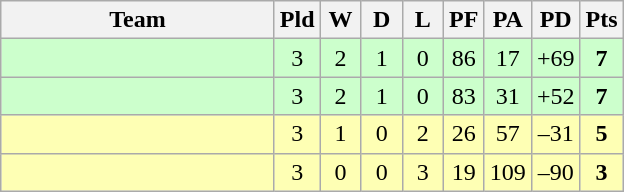<table class="wikitable" style="text-align:center;">
<tr>
<th width=175>Team</th>
<th width=20 abbr="Played">Pld</th>
<th width=20 abbr="Won">W</th>
<th width=20 abbr="Drawn">D</th>
<th width=20 abbr="Lost">L</th>
<th width=20 abbr="Points for">PF</th>
<th width=20 abbr="Points against">PA</th>
<th width=25 abbr="Points difference">PD</th>
<th width=20 abbr="Points">Pts</th>
</tr>
<tr style="background:#ccffcc">
<td align=left></td>
<td>3</td>
<td>2</td>
<td>1</td>
<td>0</td>
<td>86</td>
<td>17</td>
<td>+69</td>
<td><strong>7</strong></td>
</tr>
<tr style="background:#ccffcc">
<td align=left></td>
<td>3</td>
<td>2</td>
<td>1</td>
<td>0</td>
<td>83</td>
<td>31</td>
<td>+52</td>
<td><strong>7</strong></td>
</tr>
<tr style="background:#feffb4">
<td align=left></td>
<td>3</td>
<td>1</td>
<td>0</td>
<td>2</td>
<td>26</td>
<td>57</td>
<td>–31</td>
<td><strong>5</strong></td>
</tr>
<tr style="background:#feffb4">
<td align=left></td>
<td>3</td>
<td>0</td>
<td>0</td>
<td>3</td>
<td>19</td>
<td>109</td>
<td>–90</td>
<td><strong>3</strong></td>
</tr>
</table>
